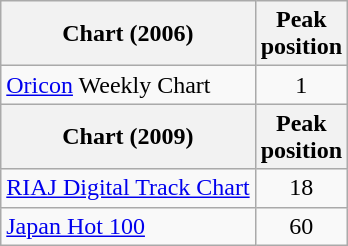<table class="wikitable sortable">
<tr>
<th>Chart (2006)</th>
<th>Peak<br>position</th>
</tr>
<tr>
<td><a href='#'>Oricon</a> Weekly Chart</td>
<td style="text-align:center;">1</td>
</tr>
<tr>
<th>Chart (2009)</th>
<th style="text-align:center;">Peak<br>position</th>
</tr>
<tr>
<td><a href='#'>RIAJ Digital Track Chart</a></td>
<td style="text-align:center;">18</td>
</tr>
<tr>
<td><a href='#'>Japan Hot 100</a></td>
<td style="text-align:center;">60</td>
</tr>
</table>
